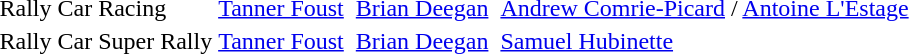<table>
<tr>
<td>Rally Car Racing</td>
<td><a href='#'>Tanner Foust</a></td>
<td></td>
<td><a href='#'>Brian Deegan</a></td>
<td></td>
<td><a href='#'>Andrew Comrie-Picard</a> / <a href='#'>Antoine L'Estage</a></td>
<td></td>
</tr>
<tr>
<td>Rally Car Super Rally</td>
<td><a href='#'>Tanner Foust</a></td>
<td></td>
<td><a href='#'>Brian Deegan</a></td>
<td></td>
<td><a href='#'>Samuel Hubinette</a></td>
<td></td>
</tr>
</table>
